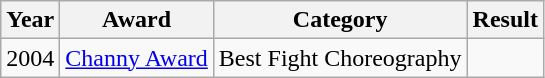<table class="wikitable sortable">
<tr>
<th>Year</th>
<th>Award</th>
<th>Category</th>
<th>Result</th>
</tr>
<tr>
<td>2004</td>
<td><a href='#'>Channy Award</a></td>
<td>Best Fight Choreography</td>
<td></td>
</tr>
</table>
